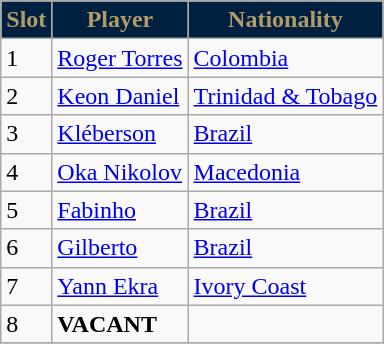<table class="wikitable" style="text-align:left;margin-left:1em;float:;font-size:100%;">
<tr>
<th style="background:#002040; color:#B19B69;" scope="col">Slot</th>
<th style="background:#002040; color:#B19B69;" scope="col">Player</th>
<th style="background:#002040; color:#B19B69;" scope="col">Nationality</th>
</tr>
<tr>
<td>1</td>
<td><a href='#'>Roger Torres</a></td>
<td> <a href='#'>Colombia</a></td>
</tr>
<tr>
<td>2</td>
<td><a href='#'>Keon Daniel</a></td>
<td> <a href='#'>Trinidad & Tobago</a></td>
</tr>
<tr>
<td>3</td>
<td><a href='#'>Kléberson</a></td>
<td> <a href='#'>Brazil</a></td>
</tr>
<tr>
<td>4</td>
<td><a href='#'>Oka Nikolov</a></td>
<td> <a href='#'>Macedonia</a></td>
</tr>
<tr>
<td>5</td>
<td><a href='#'>Fabinho</a></td>
<td> <a href='#'>Brazil</a></td>
</tr>
<tr>
<td>6</td>
<td><a href='#'>Gilberto</a></td>
<td> <a href='#'>Brazil</a></td>
</tr>
<tr>
<td>7</td>
<td><a href='#'>Yann Ekra</a></td>
<td> <a href='#'>Ivory Coast</a></td>
</tr>
<tr>
<td>8</td>
<td><strong>VACANT</strong></td>
<td></td>
</tr>
<tr>
</tr>
</table>
